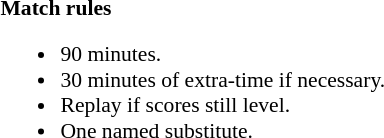<table width=100% style="font-size: 90%">
<tr>
<td width=50% valign=top><br><strong>Match rules</strong><ul><li>90 minutes.</li><li>30 minutes of extra-time if necessary.</li><li>Replay if scores still level.</li><li>One named substitute.</li></ul></td>
</tr>
</table>
